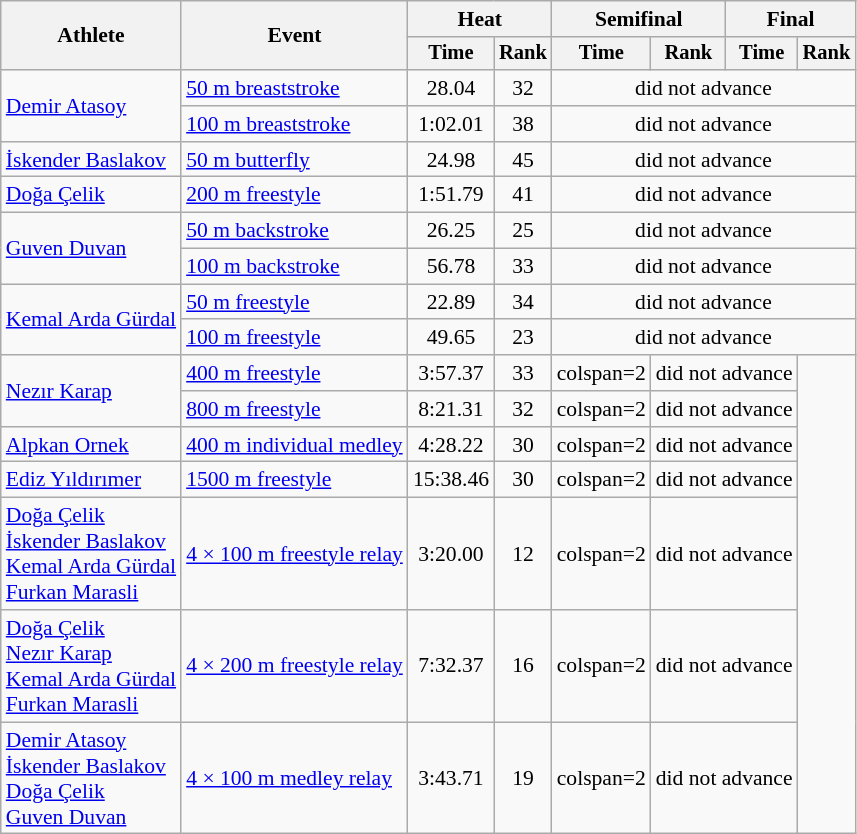<table class=wikitable style="font-size:90%">
<tr>
<th rowspan="2">Athlete</th>
<th rowspan="2">Event</th>
<th colspan="2">Heat</th>
<th colspan="2">Semifinal</th>
<th colspan="2">Final</th>
</tr>
<tr style="font-size:95%">
<th>Time</th>
<th>Rank</th>
<th>Time</th>
<th>Rank</th>
<th>Time</th>
<th>Rank</th>
</tr>
<tr align=center>
<td align=left rowspan=2><a href='#'>Demir Atasoy</a></td>
<td align=left><a href='#'>50 m breaststroke</a></td>
<td>28.04</td>
<td>32</td>
<td colspan=4>did not advance</td>
</tr>
<tr align=center>
<td align=left><a href='#'>100 m breaststroke</a></td>
<td>1:02.01</td>
<td>38</td>
<td colspan=4>did not advance</td>
</tr>
<tr align=center>
<td align=left><a href='#'>İskender Baslakov</a></td>
<td align=left><a href='#'>50 m butterfly</a></td>
<td>24.98</td>
<td>45</td>
<td colspan=4>did not advance</td>
</tr>
<tr align=center>
<td align=left><a href='#'>Doğa Çelik</a></td>
<td align=left><a href='#'>200 m freestyle</a></td>
<td>1:51.79</td>
<td>41</td>
<td colspan=4>did not advance</td>
</tr>
<tr align=center>
<td align=left rowspan=2><a href='#'>Guven Duvan</a></td>
<td align=left><a href='#'>50 m backstroke</a></td>
<td>26.25</td>
<td>25</td>
<td colspan=4>did not advance</td>
</tr>
<tr align=center>
<td align=left><a href='#'>100 m backstroke</a></td>
<td>56.78</td>
<td>33</td>
<td colspan=4>did not advance</td>
</tr>
<tr align=center>
<td align=left rowspan=2><a href='#'>Kemal Arda Gürdal</a></td>
<td align=left><a href='#'>50 m freestyle</a></td>
<td>22.89</td>
<td>34</td>
<td colspan=4>did not advance</td>
</tr>
<tr align=center>
<td align=left><a href='#'>100 m freestyle</a></td>
<td>49.65</td>
<td>23</td>
<td colspan=4>did not advance</td>
</tr>
<tr align=center>
<td align=left rowspan=2><a href='#'>Nezır Karap</a></td>
<td align=left><a href='#'>400 m freestyle</a></td>
<td>3:57.37</td>
<td>33</td>
<td>colspan=2 </td>
<td colspan=2>did not advance</td>
</tr>
<tr align=center>
<td align=left><a href='#'>800 m freestyle</a></td>
<td>8:21.31</td>
<td>32</td>
<td>colspan=2 </td>
<td colspan=2>did not advance</td>
</tr>
<tr align=center>
<td align=left><a href='#'>Alpkan Ornek</a></td>
<td align=left><a href='#'>400 m individual medley</a></td>
<td>4:28.22</td>
<td>30</td>
<td>colspan=2 </td>
<td colspan=2>did not advance</td>
</tr>
<tr align=center>
<td align=left><a href='#'>Ediz Yıldırımer</a></td>
<td align=left><a href='#'>1500 m freestyle</a></td>
<td>15:38.46</td>
<td>30</td>
<td>colspan=2 </td>
<td colspan=2>did not advance</td>
</tr>
<tr align=center>
<td align=left><a href='#'>Doğa Çelik</a><br><a href='#'>İskender Baslakov</a><br><a href='#'>Kemal Arda Gürdal</a><br><a href='#'>Furkan Marasli</a></td>
<td align=left><a href='#'>4 × 100 m freestyle relay</a></td>
<td>3:20.00</td>
<td>12</td>
<td>colspan=2 </td>
<td colspan=2>did not advance</td>
</tr>
<tr align=center>
<td align=left><a href='#'>Doğa Çelik</a><br><a href='#'>Nezır Karap</a><br><a href='#'>Kemal Arda Gürdal</a><br><a href='#'>Furkan Marasli</a></td>
<td align=left><a href='#'>4 × 200 m freestyle relay</a></td>
<td>7:32.37</td>
<td>16</td>
<td>colspan=2 </td>
<td colspan=2>did not advance</td>
</tr>
<tr align=center>
<td align=left><a href='#'>Demir Atasoy</a><br><a href='#'>İskender Baslakov</a><br><a href='#'>Doğa Çelik</a><br><a href='#'>Guven Duvan</a></td>
<td align=left><a href='#'>4 × 100 m medley relay</a></td>
<td>3:43.71</td>
<td>19</td>
<td>colspan=2 </td>
<td colspan=2>did not advance</td>
</tr>
</table>
